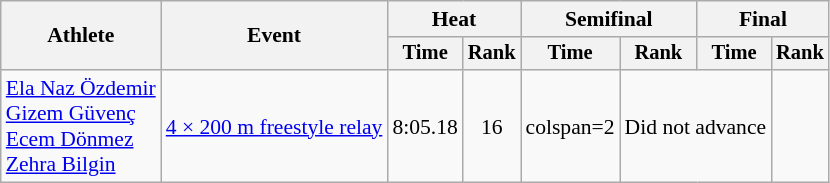<table class="wikitable" style="font-size:90%; text-align:center">
<tr>
<th rowspan=2>Athlete</th>
<th rowspan=2>Event</th>
<th colspan=2>Heat</th>
<th colspan=2>Semifinal</th>
<th colspan=2>Final</th>
</tr>
<tr style="font-size:95%">
<th>Time</th>
<th>Rank</th>
<th>Time</th>
<th>Rank</th>
<th>Time</th>
<th>Rank</th>
</tr>
<tr>
<td align="left"><a href='#'>Ela Naz Özdemir</a><br><a href='#'>Gizem Güvenç</a><br><a href='#'>Ecem Dönmez</a><br><a href='#'>Zehra Bilgin</a></td>
<td align="left"><a href='#'>4 × 200 m freestyle relay</a></td>
<td>8:05.18</td>
<td>16</td>
<td>colspan=2 </td>
<td colspan=2>Did not advance</td>
</tr>
</table>
